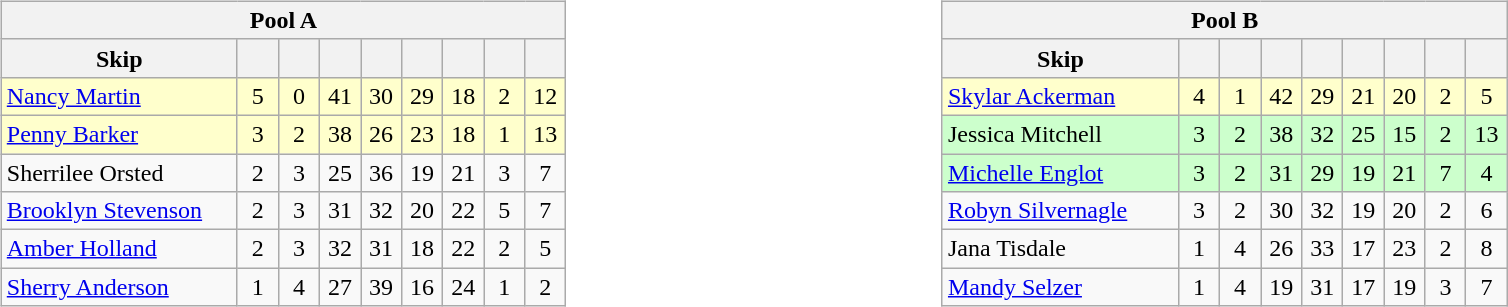<table table>
<tr>
<td valign=top width=10%><br><table class=wikitable style="text-align: center;">
<tr>
<th colspan=9>Pool A</th>
</tr>
<tr>
<th width=150>Skip</th>
<th width=20></th>
<th width=20></th>
<th width=20></th>
<th width=20></th>
<th width=20></th>
<th width=20></th>
<th width=20></th>
<th width=20></th>
</tr>
<tr bgcolor=#ffffcc>
<td style="text-align: left;"><a href='#'>Nancy Martin</a></td>
<td>5</td>
<td>0</td>
<td>41</td>
<td>30</td>
<td>29</td>
<td>18</td>
<td>2</td>
<td>12</td>
</tr>
<tr bgcolor=#ffffcc>
<td style="text-align: left;"><a href='#'>Penny Barker</a></td>
<td>3</td>
<td>2</td>
<td>38</td>
<td>26</td>
<td>23</td>
<td>18</td>
<td>1</td>
<td>13</td>
</tr>
<tr>
<td style="text-align: left;">Sherrilee Orsted</td>
<td>2</td>
<td>3</td>
<td>25</td>
<td>36</td>
<td>19</td>
<td>21</td>
<td>3</td>
<td>7</td>
</tr>
<tr>
<td style="text-align: left;"><a href='#'>Brooklyn Stevenson</a></td>
<td>2</td>
<td>3</td>
<td>31</td>
<td>32</td>
<td>20</td>
<td>22</td>
<td>5</td>
<td>7</td>
</tr>
<tr>
<td style="text-align: left;"><a href='#'>Amber Holland</a></td>
<td>2</td>
<td>3</td>
<td>32</td>
<td>31</td>
<td>18</td>
<td>22</td>
<td>2</td>
<td>5</td>
</tr>
<tr>
<td style="text-align: left;"><a href='#'>Sherry Anderson</a></td>
<td>1</td>
<td>4</td>
<td>27</td>
<td>39</td>
<td>16</td>
<td>24</td>
<td>1</td>
<td>2</td>
</tr>
</table>
</td>
<td valign=top width=10%><br><table class=wikitable col1left style="text-align: center;">
<tr>
<th colspan=9>Pool B</th>
</tr>
<tr>
<th width=150>Skip</th>
<th width=20></th>
<th width=20></th>
<th width=20></th>
<th width=20></th>
<th width=20></th>
<th width=20></th>
<th width=20></th>
<th width=20></th>
</tr>
<tr bgcolor=#ffffcc>
<td style="text-align: left;"><a href='#'>Skylar Ackerman</a></td>
<td>4</td>
<td>1</td>
<td>42</td>
<td>29</td>
<td>21</td>
<td>20</td>
<td>2</td>
<td>5</td>
</tr>
<tr bgcolor=#ccffcc>
<td style="text-align: left;">Jessica Mitchell</td>
<td>3</td>
<td>2</td>
<td>38</td>
<td>32</td>
<td>25</td>
<td>15</td>
<td>2</td>
<td>13</td>
</tr>
<tr bgcolor=#ccffcc>
<td style="text-align: left;"><a href='#'>Michelle Englot</a></td>
<td>3</td>
<td>2</td>
<td>31</td>
<td>29</td>
<td>19</td>
<td>21</td>
<td>7</td>
<td>4</td>
</tr>
<tr>
<td style="text-align: left;"><a href='#'>Robyn Silvernagle</a></td>
<td>3</td>
<td>2</td>
<td>30</td>
<td>32</td>
<td>19</td>
<td>20</td>
<td>2</td>
<td>6</td>
</tr>
<tr>
<td style="text-align: left;">Jana Tisdale</td>
<td>1</td>
<td>4</td>
<td>26</td>
<td>33</td>
<td>17</td>
<td>23</td>
<td>2</td>
<td>8</td>
</tr>
<tr>
<td style="text-align: left;"><a href='#'>Mandy Selzer</a></td>
<td>1</td>
<td>4</td>
<td>19</td>
<td>31</td>
<td>17</td>
<td>19</td>
<td>3</td>
<td>7</td>
</tr>
</table>
</td>
</tr>
</table>
